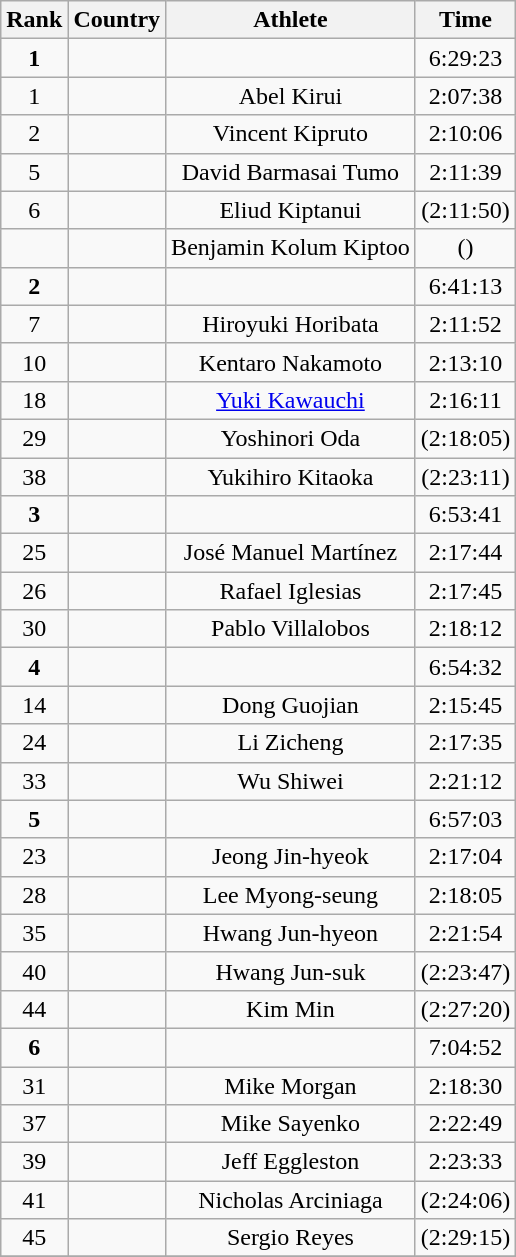<table class="wikitable sortable" style=text-align:center>
<tr>
<th>Rank</th>
<th>Country</th>
<th>Athlete</th>
<th>Time</th>
</tr>
<tr>
<td><strong>1</strong></td>
<td><em></em></td>
<td></td>
<td>6:29:23</td>
</tr>
<tr>
<td>1</td>
<td></td>
<td>Abel Kirui</td>
<td>2:07:38</td>
</tr>
<tr>
<td>2</td>
<td></td>
<td>Vincent Kipruto</td>
<td>2:10:06</td>
</tr>
<tr>
<td>5</td>
<td></td>
<td>David Barmasai Tumo</td>
<td>2:11:39</td>
</tr>
<tr>
<td>6</td>
<td></td>
<td>Eliud Kiptanui</td>
<td>(2:11:50)</td>
</tr>
<tr>
<td></td>
<td></td>
<td>Benjamin Kolum Kiptoo</td>
<td>()</td>
</tr>
<tr>
<td><strong>2</strong></td>
<td><em></em></td>
<td></td>
<td>6:41:13</td>
</tr>
<tr>
<td>7</td>
<td></td>
<td>Hiroyuki Horibata</td>
<td>2:11:52</td>
</tr>
<tr>
<td>10</td>
<td></td>
<td>Kentaro Nakamoto</td>
<td>2:13:10</td>
</tr>
<tr>
<td>18</td>
<td></td>
<td><a href='#'>Yuki Kawauchi</a></td>
<td>2:16:11</td>
</tr>
<tr>
<td>29</td>
<td></td>
<td>Yoshinori Oda</td>
<td>(2:18:05)</td>
</tr>
<tr>
<td>38</td>
<td></td>
<td>Yukihiro Kitaoka</td>
<td>(2:23:11)</td>
</tr>
<tr>
<td><strong>3</strong></td>
<td><em></em></td>
<td></td>
<td>6:53:41</td>
</tr>
<tr>
<td>25</td>
<td></td>
<td>José Manuel Martínez</td>
<td>2:17:44</td>
</tr>
<tr>
<td>26</td>
<td></td>
<td>Rafael Iglesias</td>
<td>2:17:45</td>
</tr>
<tr>
<td>30</td>
<td></td>
<td>Pablo Villalobos</td>
<td>2:18:12</td>
</tr>
<tr>
<td><strong>4</strong></td>
<td><em></em></td>
<td></td>
<td>6:54:32</td>
</tr>
<tr>
<td>14</td>
<td></td>
<td>Dong Guojian</td>
<td>2:15:45</td>
</tr>
<tr>
<td>24</td>
<td></td>
<td>Li Zicheng</td>
<td>2:17:35</td>
</tr>
<tr>
<td>33</td>
<td></td>
<td>Wu Shiwei</td>
<td>2:21:12</td>
</tr>
<tr>
<td><strong>5</strong></td>
<td><em></em></td>
<td></td>
<td>6:57:03</td>
</tr>
<tr>
<td>23</td>
<td></td>
<td>Jeong Jin-hyeok</td>
<td>2:17:04</td>
</tr>
<tr>
<td>28</td>
<td></td>
<td>Lee Myong-seung</td>
<td>2:18:05</td>
</tr>
<tr>
<td>35</td>
<td></td>
<td>Hwang Jun-hyeon</td>
<td>2:21:54</td>
</tr>
<tr>
<td>40</td>
<td></td>
<td>Hwang Jun-suk</td>
<td>(2:23:47)</td>
</tr>
<tr>
<td>44</td>
<td></td>
<td>Kim Min</td>
<td>(2:27:20)</td>
</tr>
<tr>
<td><strong>6</strong></td>
<td><em></em></td>
<td></td>
<td>7:04:52</td>
</tr>
<tr>
<td>31</td>
<td></td>
<td>Mike Morgan</td>
<td>2:18:30</td>
</tr>
<tr>
<td>37</td>
<td></td>
<td>Mike Sayenko</td>
<td>2:22:49</td>
</tr>
<tr>
<td>39</td>
<td></td>
<td>Jeff Eggleston</td>
<td>2:23:33</td>
</tr>
<tr>
<td>41</td>
<td></td>
<td>Nicholas Arciniaga</td>
<td>(2:24:06)</td>
</tr>
<tr>
<td>45</td>
<td></td>
<td>Sergio Reyes</td>
<td>(2:29:15)</td>
</tr>
<tr>
</tr>
</table>
